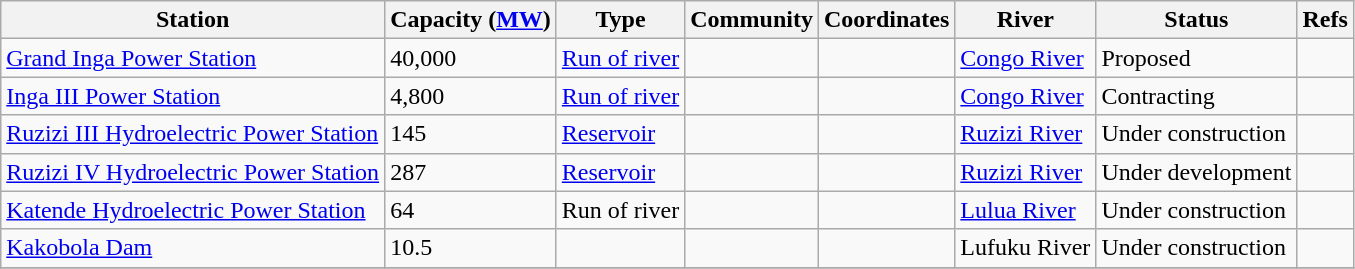<table class="wikitable sortable">
<tr>
<th>Station</th>
<th>Capacity (<a href='#'>MW</a>)</th>
<th>Type</th>
<th>Community</th>
<th>Coordinates</th>
<th>River</th>
<th>Status</th>
<th>Refs</th>
</tr>
<tr>
<td><a href='#'>Grand Inga Power Station</a></td>
<td>40,000</td>
<td><a href='#'>Run of river</a></td>
<td></td>
<td></td>
<td><a href='#'>Congo River</a></td>
<td>Proposed</td>
<td></td>
</tr>
<tr>
<td><a href='#'>Inga III Power Station</a></td>
<td>4,800</td>
<td><a href='#'>Run of river</a></td>
<td></td>
<td></td>
<td><a href='#'>Congo River</a></td>
<td>Contracting</td>
<td></td>
</tr>
<tr>
<td><a href='#'>Ruzizi III Hydroelectric Power Station</a></td>
<td>145</td>
<td><a href='#'>Reservoir</a></td>
<td></td>
<td> </td>
<td><a href='#'>Ruzizi River</a></td>
<td>Under construction</td>
<td></td>
</tr>
<tr>
<td><a href='#'>Ruzizi IV Hydroelectric Power Station</a></td>
<td>287</td>
<td><a href='#'>Reservoir</a></td>
<td></td>
<td> </td>
<td><a href='#'>Ruzizi River</a></td>
<td>Under development</td>
<td></td>
</tr>
<tr>
<td><a href='#'>Katende Hydroelectric Power Station</a></td>
<td>64</td>
<td>Run of river</td>
<td></td>
<td></td>
<td><a href='#'>Lulua River</a></td>
<td>Under construction</td>
<td></td>
</tr>
<tr>
<td><a href='#'>Kakobola Dam</a></td>
<td>10.5</td>
<td></td>
<td></td>
<td></td>
<td>Lufuku River</td>
<td>Under construction</td>
<td></td>
</tr>
<tr>
</tr>
</table>
